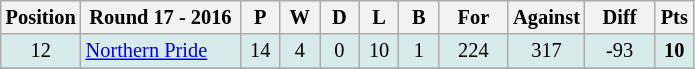<table class="wikitable" style="text-align:center; font-size:85%;">
<tr>
<th width=40 abbr="Position">Position</th>
<th width=100>Round 17 - 2016</th>
<th width=20 abbr="Played">P</th>
<th width=20 abbr="Won">W</th>
<th width=20 abbr="Drawn">D</th>
<th width=20 abbr="Lost">L</th>
<th width=20 abbr="Bye">B</th>
<th width=40 abbr="Points for">For</th>
<th width=40 abbr="Points against">Against</th>
<th width=40 abbr="Points difference">Diff</th>
<th width=20 abbr="Points">Pts</th>
</tr>
<tr style="background: #d7ebed;">
<td>12</td>
<td style="text-align:left;"> <a href='#'>Northern Pride</a></td>
<td>14</td>
<td>4</td>
<td>0</td>
<td>10</td>
<td>1</td>
<td>224</td>
<td>317</td>
<td>-93</td>
<td><strong>10</strong></td>
</tr>
<tr>
</tr>
</table>
